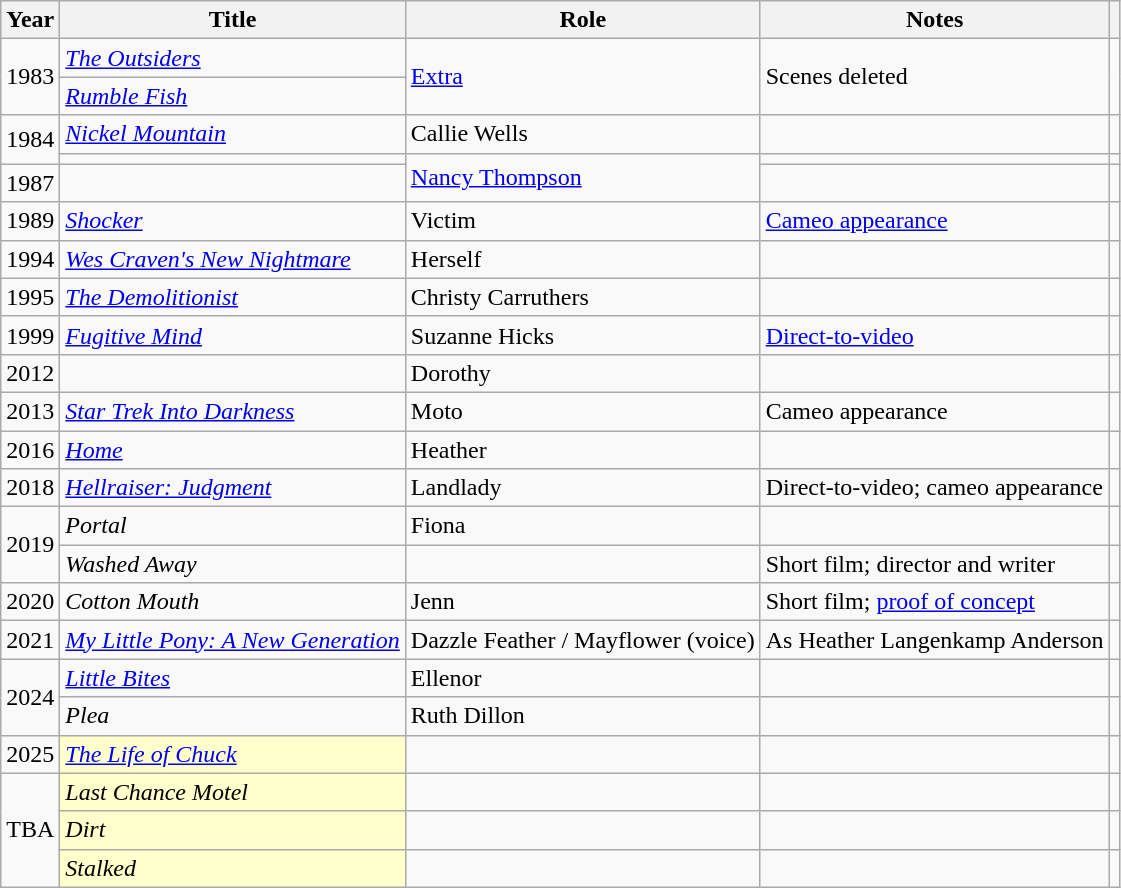<table class="wikitable sortable">
<tr>
<th>Year</th>
<th>Title</th>
<th>Role</th>
<th class="unsortable">Notes</th>
<th scope="col" class="unsortable"></th>
</tr>
<tr>
<td rowspan=2>1983</td>
<td><em><a href='#'>The Outsiders</a></em></td>
<td rowspan=2><a href='#'>Extra</a></td>
<td rowspan=2>Scenes deleted</td>
<td rowspan=2></td>
</tr>
<tr>
<td><em><a href='#'>Rumble Fish</a></em></td>
</tr>
<tr>
<td rowspan=2>1984</td>
<td><em><a href='#'>Nickel Mountain</a></em></td>
<td>Callie Wells</td>
<td></td>
<td></td>
</tr>
<tr>
<td><em></em></td>
<td rowspan=2><a href='#'>Nancy Thompson</a></td>
<td></td>
<td></td>
</tr>
<tr>
<td>1987</td>
<td><em></em></td>
<td></td>
<td></td>
</tr>
<tr>
<td>1989</td>
<td><em><a href='#'>Shocker</a></em></td>
<td>Victim</td>
<td><a href='#'>Cameo appearance</a></td>
<td></td>
</tr>
<tr>
<td>1994</td>
<td><em><a href='#'>Wes Craven's New Nightmare</a></em></td>
<td>Herself</td>
<td></td>
<td></td>
</tr>
<tr>
<td>1995</td>
<td><em><a href='#'>The Demolitionist</a></em></td>
<td>Christy Carruthers</td>
<td></td>
<td></td>
</tr>
<tr>
<td>1999</td>
<td><em><a href='#'>Fugitive Mind</a></em></td>
<td>Suzanne Hicks</td>
<td><a href='#'>Direct-to-video</a></td>
<td></td>
</tr>
<tr>
<td>2012</td>
<td><em></em></td>
<td>Dorothy</td>
<td></td>
<td></td>
</tr>
<tr>
<td>2013</td>
<td><em><a href='#'>Star Trek Into Darkness</a></em></td>
<td>Moto</td>
<td>Cameo appearance</td>
<td></td>
</tr>
<tr>
<td>2016</td>
<td><em><a href='#'>Home</a></em></td>
<td>Heather</td>
<td></td>
<td></td>
</tr>
<tr>
<td>2018</td>
<td><em><a href='#'>Hellraiser: Judgment</a></em></td>
<td>Landlady</td>
<td>Direct-to-video; cameo appearance</td>
<td></td>
</tr>
<tr>
<td rowspan="2">2019</td>
<td><em>Portal</em></td>
<td>Fiona</td>
<td></td>
<td></td>
</tr>
<tr>
<td><em>Washed Away</em></td>
<td></td>
<td>Short film; director and writer</td>
<td></td>
</tr>
<tr>
<td>2020</td>
<td><em>Cotton Mouth</em></td>
<td>Jenn</td>
<td>Short film; <a href='#'>proof of concept</a></td>
<td></td>
</tr>
<tr>
<td>2021</td>
<td><em><a href='#'>My Little Pony: A New Generation</a></em></td>
<td>Dazzle Feather / Mayflower (voice)</td>
<td>As Heather Langenkamp Anderson</td>
<td></td>
</tr>
<tr>
<td rowspan="2">2024</td>
<td><em><a href='#'>Little Bites</a></em></td>
<td>Ellenor</td>
<td></td>
<td></td>
</tr>
<tr>
<td><em>Plea</em></td>
<td>Ruth Dillon</td>
<td></td>
<td></td>
</tr>
<tr>
<td>2025</td>
<td style="background:#FFFFCC;"><em><a href='#'>The Life of Chuck</a></em> </td>
<td></td>
<td></td>
<td></td>
</tr>
<tr>
<td rowspan="3">TBA</td>
<td style="background:#FFFFCC;"><em>Last Chance Motel</em> </td>
<td></td>
<td></td>
<td></td>
</tr>
<tr>
<td style="background:#FFFFCC;"><em>Dirt</em> </td>
<td></td>
<td></td>
<td></td>
</tr>
<tr>
<td style="background:#FFFFCC;"><em>Stalked</em> </td>
<td></td>
<td></td>
<td></td>
</tr>
</table>
